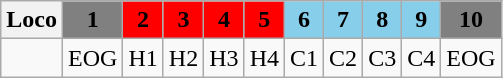<table class="wikitable plainrowheaders unsortable" style="text-align:center:">
<tr>
<th>Loco</th>
<th style="background:grey;">1</th>
<th style="background:red;">2</th>
<th style="background:red;">3</th>
<th style="background:red;">4</th>
<th style="background:red;">5</th>
<th style="background:#87ceeb;">6</th>
<th style="background:#87ceeb;">7</th>
<th style="background:#87ceeb;">8</th>
<th style="background:#87ceeb;">9</th>
<th style="background:grey;">10</th>
</tr>
<tr>
<td></td>
<td>EOG</td>
<td>H1</td>
<td>H2</td>
<td>H3</td>
<td>H4</td>
<td>C1</td>
<td>C2</td>
<td>C3</td>
<td>C4</td>
<td>EOG</td>
</tr>
</table>
